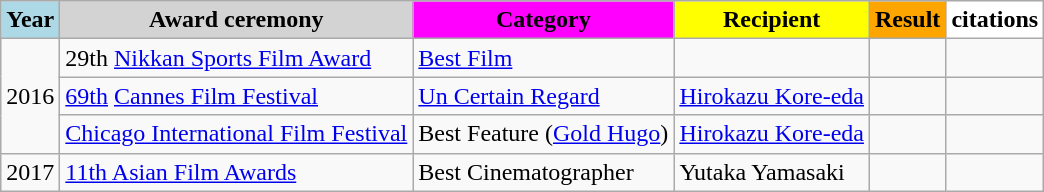<table class="wikitable sortable">
<tr>
<th style="background: lightblue">Year</th>
<th style="background: lightgray">Award ceremony</th>
<th style="background: magenta">Category</th>
<th style="background: yellow">Recipient</th>
<th style="background: orange">Result</th>
<th style="background: white">citations</th>
</tr>
<tr>
<td rowspan=3>2016</td>
<td>29th <a href='#'>Nikkan Sports Film Award</a></td>
<td><a href='#'>Best Film</a></td>
<td></td>
<td></td>
<td></td>
</tr>
<tr>
<td><a href='#'>69th</a> <a href='#'>Cannes Film Festival</a></td>
<td><a href='#'>Un Certain Regard</a></td>
<td><a href='#'>Hirokazu Kore-eda</a></td>
<td></td>
<td></td>
</tr>
<tr>
<td><a href='#'>Chicago International Film Festival</a></td>
<td>Best Feature (<a href='#'>Gold Hugo</a>)</td>
<td><a href='#'>Hirokazu Kore-eda</a></td>
<td></td>
<td></td>
</tr>
<tr>
<td rowspan=1>2017</td>
<td><a href='#'>11th Asian Film Awards</a></td>
<td>Best Cinematographer</td>
<td>Yutaka Yamasaki</td>
<td></td>
<td></td>
</tr>
</table>
